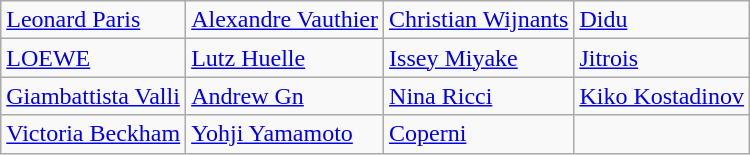<table class="wikitable">
<tr>
<td><a href='#'>Leonard Paris</a></td>
<td><a href='#'>Alexandre Vauthier</a></td>
<td><a href='#'>Christian Wijnants</a></td>
<td><a href='#'>Didu</a></td>
</tr>
<tr>
<td><a href='#'>LOEWE</a></td>
<td><a href='#'>Lutz Huelle</a></td>
<td><a href='#'>Issey Miyake</a></td>
<td><a href='#'>Jitrois</a></td>
</tr>
<tr>
<td><a href='#'>Giambattista Valli</a></td>
<td><a href='#'>Andrew Gn</a></td>
<td><a href='#'>Nina Ricci</a></td>
<td><a href='#'>Kiko Kostadinov</a></td>
</tr>
<tr>
<td><a href='#'>Victoria Beckham</a></td>
<td><a href='#'>Yohji Yamamoto</a></td>
<td><a href='#'>Coperni</a></td>
<td></td>
</tr>
</table>
